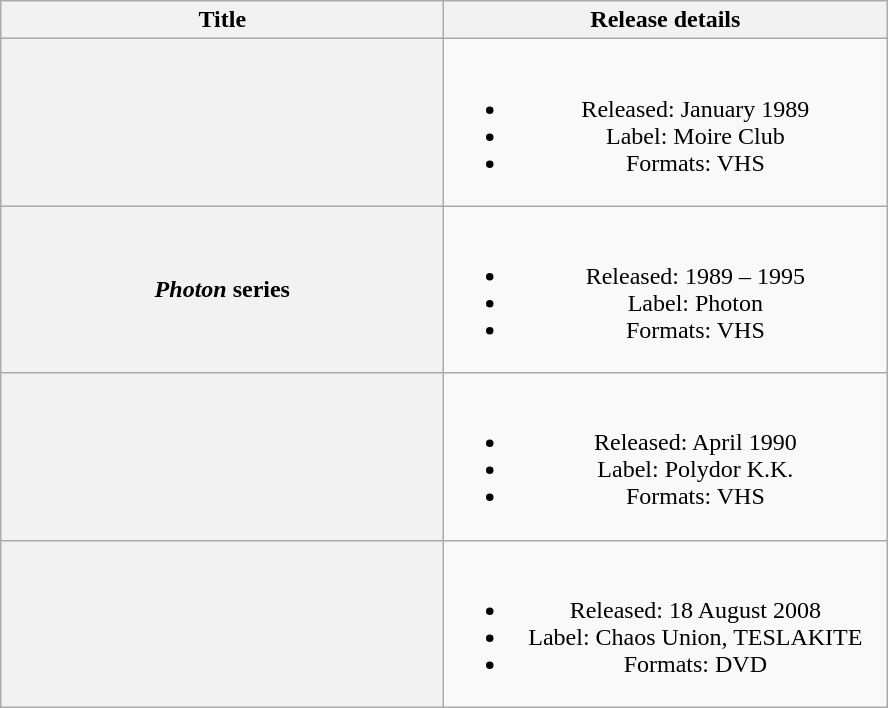<table class="wikitable plainrowheaders" style="text-align:center;">
<tr>
<th scope="col" style="width:18em;">Title</th>
<th scope="col" style="width:18em;">Release details</th>
</tr>
<tr>
<th scope="row"></th>
<td><br><ul><li>Released: January 1989</li><li>Label: Moire Club</li><li>Formats: VHS</li></ul></td>
</tr>
<tr>
<th scope="row"><em>Photon</em> series</th>
<td><br><ul><li>Released: 1989 – 1995</li><li>Label: Photon</li><li>Formats: VHS</li></ul></td>
</tr>
<tr>
<th scope="row"></th>
<td><br><ul><li>Released: April 1990</li><li>Label: Polydor K.K.</li><li>Formats: VHS</li></ul></td>
</tr>
<tr>
<th scope="row"></th>
<td><br><ul><li>Released: 18 August 2008</li><li>Label: Chaos Union, TESLAKITE</li><li>Formats: DVD</li></ul></td>
</tr>
</table>
